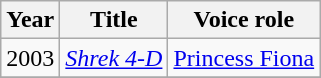<table class="wikitable">
<tr>
<th>Year</th>
<th>Title</th>
<th>Voice role</th>
</tr>
<tr>
<td>2003</td>
<td><em><a href='#'>Shrek 4-D</a></em></td>
<td><a href='#'>Princess Fiona</a></td>
</tr>
<tr>
</tr>
</table>
